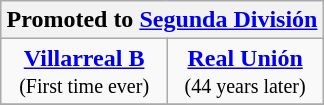<table class="wikitable" style="text-align: center; margin: 0 auto;">
<tr>
<th colspan="2">Promoted to <a href='#'>Segunda División</a></th>
</tr>
<tr>
<td><strong><a href='#'>Villarreal B</a></strong><br><small>(First time ever)</small></td>
<td><strong><a href='#'>Real Unión</a></strong><br><small>(44 years later)</small></td>
</tr>
<tr>
</tr>
</table>
